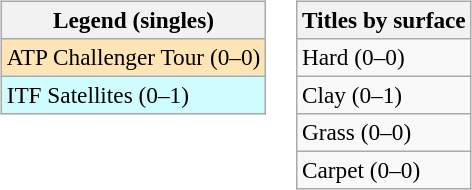<table>
<tr valign=top>
<td><br><table class=wikitable style=font-size:97%>
<tr>
<th>Legend (singles)</th>
</tr>
<tr bgcolor=moccasin>
<td>ATP Challenger Tour (0–0)</td>
</tr>
<tr bgcolor=#cffcff>
<td>ITF Satellites (0–1)</td>
</tr>
</table>
</td>
<td><br><table class=wikitable style=font-size:97%>
<tr>
<th>Titles by surface</th>
</tr>
<tr>
<td>Hard (0–0)</td>
</tr>
<tr>
<td>Clay (0–1)</td>
</tr>
<tr>
<td>Grass (0–0)</td>
</tr>
<tr>
<td>Carpet (0–0)</td>
</tr>
</table>
</td>
</tr>
</table>
